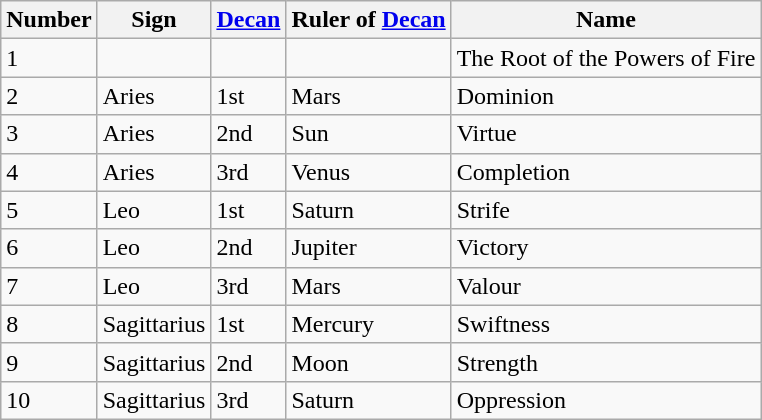<table class= "wikitable">
<tr>
<th>Number</th>
<th>Sign</th>
<th><a href='#'>Decan</a></th>
<th>Ruler of <a href='#'>Decan</a></th>
<th>Name</th>
</tr>
<tr>
<td>1</td>
<td></td>
<td></td>
<td></td>
<td>The Root of the Powers of Fire</td>
</tr>
<tr>
<td>2</td>
<td>Aries</td>
<td>1st</td>
<td>Mars</td>
<td>Dominion</td>
</tr>
<tr>
<td>3</td>
<td>Aries</td>
<td>2nd</td>
<td>Sun</td>
<td>Virtue</td>
</tr>
<tr>
<td>4</td>
<td>Aries</td>
<td>3rd</td>
<td>Venus</td>
<td>Completion</td>
</tr>
<tr>
<td>5</td>
<td>Leo</td>
<td>1st</td>
<td>Saturn</td>
<td>Strife</td>
</tr>
<tr>
<td>6</td>
<td>Leo</td>
<td>2nd</td>
<td>Jupiter</td>
<td>Victory</td>
</tr>
<tr>
<td>7</td>
<td>Leo</td>
<td>3rd</td>
<td>Mars</td>
<td>Valour</td>
</tr>
<tr>
<td>8</td>
<td>Sagittarius</td>
<td>1st</td>
<td>Mercury</td>
<td>Swiftness</td>
</tr>
<tr>
<td>9</td>
<td>Sagittarius</td>
<td>2nd</td>
<td>Moon</td>
<td>Strength</td>
</tr>
<tr>
<td>10</td>
<td>Sagittarius</td>
<td>3rd</td>
<td>Saturn</td>
<td>Oppression</td>
</tr>
</table>
